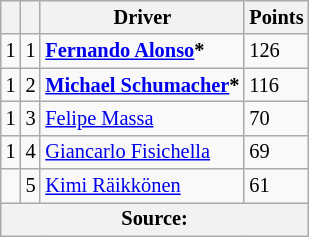<table class="wikitable" style="font-size: 85%;">
<tr>
<th></th>
<th></th>
<th>Driver</th>
<th>Points</th>
</tr>
<tr>
<td> 1</td>
<td align="center">1</td>
<td> <strong><a href='#'>Fernando Alonso</a>*</strong></td>
<td>126</td>
</tr>
<tr>
<td> 1</td>
<td align="center">2</td>
<td> <strong><a href='#'>Michael Schumacher</a>*</strong></td>
<td>116</td>
</tr>
<tr>
<td> 1</td>
<td align="center">3</td>
<td> <a href='#'>Felipe Massa</a></td>
<td>70</td>
</tr>
<tr>
<td> 1</td>
<td align="center">4</td>
<td> <a href='#'>Giancarlo Fisichella</a></td>
<td>69</td>
</tr>
<tr>
<td></td>
<td align="center">5</td>
<td> <a href='#'>Kimi Räikkönen</a></td>
<td>61</td>
</tr>
<tr>
<th colspan=4>Source: </th>
</tr>
</table>
